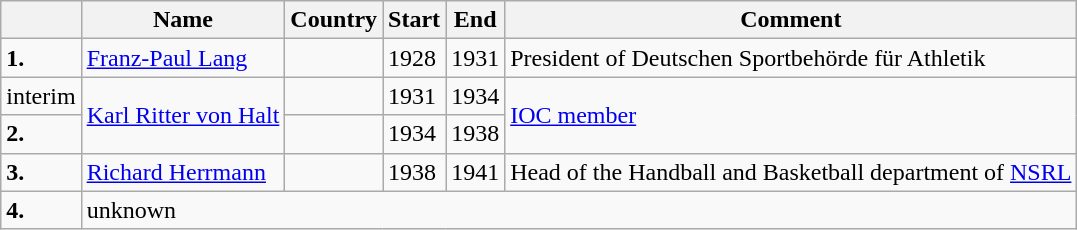<table class="wikitable">
<tr>
<th></th>
<th>Name</th>
<th>Country</th>
<th>Start</th>
<th>End</th>
<th>Comment</th>
</tr>
<tr>
<td><strong>1.</strong></td>
<td><a href='#'>Franz-Paul Lang</a></td>
<td></td>
<td>1928</td>
<td>1931</td>
<td>President of Deutschen Sportbehörde für Athletik</td>
</tr>
<tr>
<td>interim</td>
<td rowspan=2><a href='#'>Karl Ritter von Halt</a></td>
<td></td>
<td>1931</td>
<td>1934</td>
<td rowspan=2><a href='#'>IOC member</a></td>
</tr>
<tr>
<td><strong>2.</strong></td>
<td></td>
<td>1934</td>
<td>1938</td>
</tr>
<tr>
<td><strong>3.</strong></td>
<td><a href='#'>Richard Herrmann</a></td>
<td></td>
<td>1938</td>
<td>1941</td>
<td>Head of the Handball and Basketball department of <a href='#'>NSRL</a></td>
</tr>
<tr>
<td><strong>4.</strong></td>
<td colspan="5">unknown</td>
</tr>
</table>
